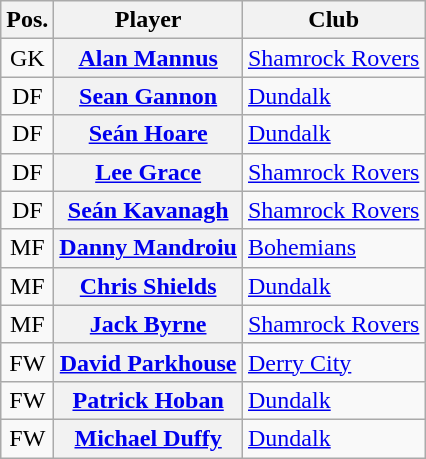<table class="wikitable plainrowheaders" style="text-align: left">
<tr>
<th scope=col>Pos.</th>
<th scope=col>Player</th>
<th scope=col>Club</th>
</tr>
<tr>
<td style=text-align:center>GK</td>
<th scope=row><a href='#'>Alan Mannus</a> </th>
<td><a href='#'>Shamrock Rovers</a></td>
</tr>
<tr>
<td style=text-align:center>DF</td>
<th scope=row><a href='#'>Sean Gannon</a> </th>
<td><a href='#'>Dundalk</a></td>
</tr>
<tr>
<td style=text-align:center>DF</td>
<th scope=row><a href='#'>Seán Hoare</a> </th>
<td><a href='#'>Dundalk</a></td>
</tr>
<tr>
<td style=text-align:center>DF</td>
<th scope=row><a href='#'>Lee Grace</a> </th>
<td><a href='#'>Shamrock Rovers</a></td>
</tr>
<tr>
<td style=text-align:center>DF</td>
<th scope=row><a href='#'>Seán Kavanagh</a> </th>
<td><a href='#'>Shamrock Rovers</a></td>
</tr>
<tr>
<td style=text-align:center>MF</td>
<th scope=row><a href='#'>Danny Mandroiu</a> </th>
<td><a href='#'>Bohemians</a></td>
</tr>
<tr>
<td style=text-align:center>MF</td>
<th scope=row><a href='#'>Chris Shields</a> </th>
<td><a href='#'>Dundalk</a></td>
</tr>
<tr>
<td style=text-align:center>MF</td>
<th scope=row><a href='#'>Jack Byrne</a> </th>
<td><a href='#'>Shamrock Rovers</a></td>
</tr>
<tr>
<td style=text-align:center>FW</td>
<th scope=row><a href='#'>David Parkhouse</a> </th>
<td><a href='#'>Derry City</a></td>
</tr>
<tr>
<td style=text-align:center>FW</td>
<th scope=row><a href='#'>Patrick Hoban</a> </th>
<td><a href='#'>Dundalk</a></td>
</tr>
<tr>
<td style=text-align:center>FW</td>
<th scope=row><a href='#'>Michael Duffy</a> </th>
<td><a href='#'>Dundalk</a></td>
</tr>
</table>
